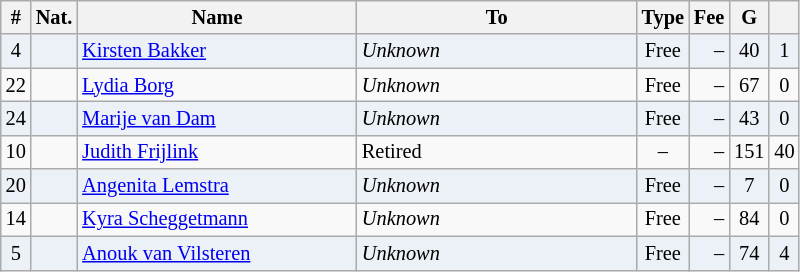<table class="wikitable sortable" style="font-size:85%;">
<tr>
<th>#</th>
<th>Nat.</th>
<th width="180">Name</th>
<th width="180">To</th>
<th>Type</th>
<th>Fee</th>
<th>G</th>
<th></th>
</tr>
<tr bgcolor="#EBF1F6">
<td align=center>4</td>
<td align=center></td>
<td><a href='#'>Kirsten Bakker</a></td>
<td><em>Unknown</em></td>
<td align=center>Free</td>
<td align=right>–</td>
<td align=center>40</td>
<td align=center>1</td>
</tr>
<tr>
<td align=center>22</td>
<td align=center></td>
<td><a href='#'>Lydia Borg</a></td>
<td><em>Unknown</em></td>
<td align=center>Free</td>
<td align=right>–</td>
<td align=center>67</td>
<td align=center>0</td>
</tr>
<tr bgcolor="#EBF1F6">
<td align=center>24</td>
<td align=center></td>
<td><a href='#'>Marije van Dam</a></td>
<td><em>Unknown</em></td>
<td align=center>Free</td>
<td align=right>–</td>
<td align=center>43</td>
<td align=center>0</td>
</tr>
<tr>
<td align=center>10</td>
<td align=center></td>
<td><a href='#'>Judith Frijlink</a></td>
<td>Retired</td>
<td align=center>–</td>
<td align=right>–</td>
<td align=center>151</td>
<td align=center>40</td>
</tr>
<tr bgcolor="#EBF1F6">
<td align=center>20</td>
<td align=center></td>
<td><a href='#'>Angenita Lemstra</a></td>
<td><em>Unknown</em></td>
<td align=center>Free</td>
<td align=right>–</td>
<td align=center>7</td>
<td align=center>0</td>
</tr>
<tr>
<td align=center>14</td>
<td align=center></td>
<td><a href='#'>Kyra Scheggetmann</a></td>
<td><em>Unknown</em></td>
<td align=center>Free</td>
<td align=right>–</td>
<td align=center>84</td>
<td align=center>0</td>
</tr>
<tr bgcolor="#EBF1F6">
<td align=center>5</td>
<td align=center></td>
<td><a href='#'>Anouk van Vilsteren</a></td>
<td><em>Unknown</em></td>
<td align=center>Free</td>
<td align=right>–</td>
<td align=center>74</td>
<td align=center>4</td>
</tr>
</table>
